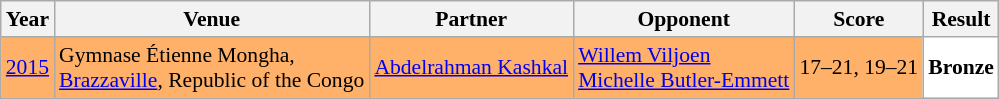<table class="sortable wikitable" style="font-size: 90%;">
<tr>
<th>Year</th>
<th>Venue</th>
<th>Partner</th>
<th>Opponent</th>
<th>Score</th>
<th>Result</th>
</tr>
<tr style="background:#FFB069">
<td align="center"><a href='#'>2015</a></td>
<td align="left">Gymnase Étienne Mongha,<br><a href='#'>Brazzaville</a>, Republic of the Congo</td>
<td align="left"> <a href='#'>Abdelrahman Kashkal</a></td>
<td align="left"> <a href='#'>Willem Viljoen</a> <br>  <a href='#'>Michelle Butler-Emmett</a></td>
<td align="left">17–21, 19–21</td>
<td style="text-align:left; background:white"> <strong>Bronze</strong></td>
</tr>
</table>
